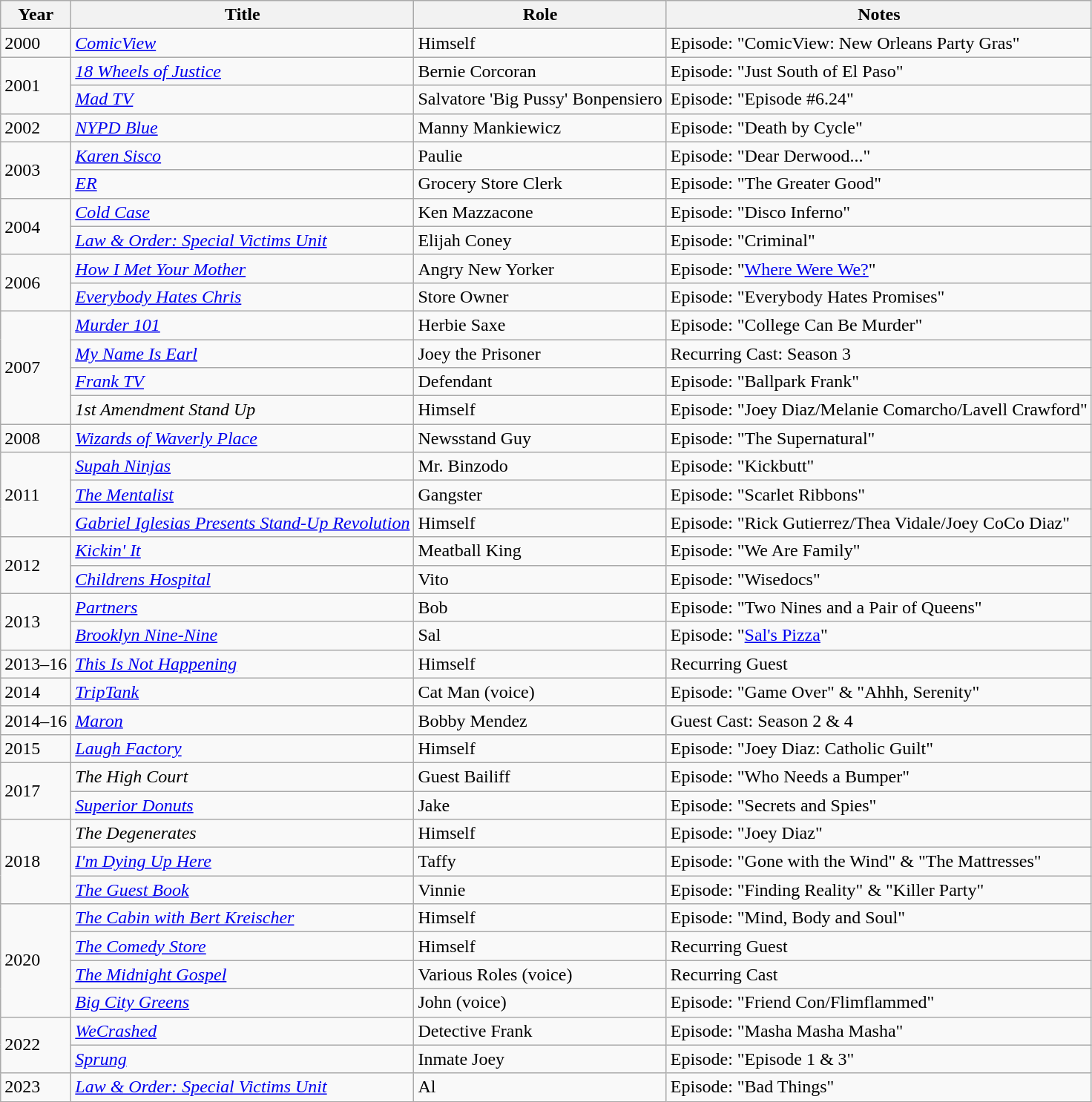<table class="wikitable sortable">
<tr>
<th>Year</th>
<th>Title</th>
<th>Role</th>
<th>Notes</th>
</tr>
<tr>
<td>2000</td>
<td><em><a href='#'>ComicView</a></em></td>
<td>Himself</td>
<td>Episode: "ComicView: New Orleans Party Gras"</td>
</tr>
<tr>
<td rowspan=2>2001</td>
<td><em><a href='#'>18 Wheels of Justice</a></em></td>
<td>Bernie Corcoran</td>
<td>Episode: "Just South of El Paso"</td>
</tr>
<tr>
<td><em><a href='#'>Mad TV</a></em></td>
<td>Salvatore 'Big Pussy' Bonpensiero</td>
<td>Episode: "Episode #6.24"</td>
</tr>
<tr>
<td>2002</td>
<td><em><a href='#'>NYPD Blue</a></em></td>
<td>Manny Mankiewicz</td>
<td>Episode: "Death by Cycle"</td>
</tr>
<tr>
<td rowspan=2>2003</td>
<td><em><a href='#'>Karen Sisco</a></em></td>
<td>Paulie</td>
<td>Episode: "Dear Derwood..."</td>
</tr>
<tr>
<td><em><a href='#'>ER</a></em></td>
<td>Grocery Store Clerk</td>
<td>Episode: "The Greater Good"</td>
</tr>
<tr>
<td rowspan=2>2004</td>
<td><em><a href='#'>Cold Case</a></em></td>
<td>Ken Mazzacone</td>
<td>Episode: "Disco Inferno"</td>
</tr>
<tr>
<td><em><a href='#'>Law & Order: Special Victims Unit</a></em></td>
<td>Elijah Coney</td>
<td>Episode: "Criminal"</td>
</tr>
<tr>
<td rowspan=2>2006</td>
<td><em><a href='#'>How I Met Your Mother</a></em></td>
<td>Angry New Yorker</td>
<td>Episode: "<a href='#'>Where Were We?</a>"</td>
</tr>
<tr>
<td><em><a href='#'>Everybody Hates Chris</a></em></td>
<td>Store Owner</td>
<td>Episode: "Everybody Hates Promises"</td>
</tr>
<tr>
<td rowspan=4>2007</td>
<td><em><a href='#'>Murder 101</a></em></td>
<td>Herbie Saxe</td>
<td>Episode: "College Can Be Murder"</td>
</tr>
<tr>
<td><em><a href='#'>My Name Is Earl</a></em></td>
<td>Joey the Prisoner</td>
<td>Recurring Cast: Season 3</td>
</tr>
<tr>
<td><em><a href='#'>Frank TV</a></em></td>
<td>Defendant</td>
<td>Episode: "Ballpark Frank"</td>
</tr>
<tr>
<td><em>1st Amendment Stand Up</em></td>
<td>Himself</td>
<td>Episode: "Joey Diaz/Melanie Comarcho/Lavell Crawford"</td>
</tr>
<tr>
<td>2008</td>
<td><em><a href='#'>Wizards of Waverly Place</a></em></td>
<td>Newsstand Guy</td>
<td>Episode: "The Supernatural"</td>
</tr>
<tr>
<td rowspan=3>2011</td>
<td><em><a href='#'>Supah Ninjas</a></em></td>
<td>Mr. Binzodo</td>
<td>Episode: "Kickbutt"</td>
</tr>
<tr>
<td><em><a href='#'>The Mentalist</a></em></td>
<td>Gangster</td>
<td>Episode: "Scarlet Ribbons"</td>
</tr>
<tr>
<td><em><a href='#'>Gabriel Iglesias Presents Stand-Up Revolution</a></em></td>
<td>Himself</td>
<td>Episode: "Rick Gutierrez/Thea Vidale/Joey CoCo Diaz"</td>
</tr>
<tr>
<td rowspan=2>2012</td>
<td><em><a href='#'>Kickin' It</a></em></td>
<td>Meatball King</td>
<td>Episode: "We Are Family"</td>
</tr>
<tr>
<td><em><a href='#'>Childrens Hospital</a></em></td>
<td>Vito</td>
<td>Episode: "Wisedocs"</td>
</tr>
<tr>
<td rowspan=2>2013</td>
<td><em><a href='#'>Partners</a></em></td>
<td>Bob</td>
<td>Episode: "Two Nines and a Pair of Queens"</td>
</tr>
<tr>
<td><em><a href='#'>Brooklyn Nine-Nine</a></em></td>
<td>Sal</td>
<td>Episode: "<a href='#'>Sal's Pizza</a>"</td>
</tr>
<tr>
<td>2013–16</td>
<td><em><a href='#'>This Is Not Happening</a></em></td>
<td>Himself</td>
<td>Recurring Guest</td>
</tr>
<tr>
<td>2014</td>
<td><em><a href='#'>TripTank</a></em></td>
<td>Cat Man (voice)</td>
<td>Episode: "Game Over" & "Ahhh, Serenity"</td>
</tr>
<tr>
<td>2014–16</td>
<td><em><a href='#'>Maron</a></em></td>
<td>Bobby Mendez</td>
<td>Guest Cast: Season 2 & 4</td>
</tr>
<tr>
<td>2015</td>
<td><em><a href='#'>Laugh Factory</a></em></td>
<td>Himself</td>
<td>Episode: "Joey Diaz: Catholic Guilt"</td>
</tr>
<tr>
<td rowspan=2>2017</td>
<td><em>The High Court</em></td>
<td>Guest Bailiff</td>
<td>Episode: "Who Needs a Bumper"</td>
</tr>
<tr>
<td><em><a href='#'>Superior Donuts</a></em></td>
<td>Jake</td>
<td>Episode: "Secrets and Spies"</td>
</tr>
<tr>
<td rowspan=3>2018</td>
<td><em>The Degenerates</em></td>
<td>Himself</td>
<td>Episode: "Joey Diaz"</td>
</tr>
<tr>
<td><em><a href='#'>I'm Dying Up Here</a></em></td>
<td>Taffy</td>
<td>Episode: "Gone with the Wind" & "The Mattresses"</td>
</tr>
<tr>
<td><em><a href='#'>The Guest Book</a></em></td>
<td>Vinnie</td>
<td>Episode: "Finding Reality" & "Killer Party"</td>
</tr>
<tr>
<td rowspan=4>2020</td>
<td><em><a href='#'>The Cabin with Bert Kreischer</a></em></td>
<td>Himself</td>
<td>Episode: "Mind, Body and Soul"</td>
</tr>
<tr>
<td><em><a href='#'>The Comedy Store</a></em></td>
<td>Himself</td>
<td>Recurring Guest</td>
</tr>
<tr>
<td><em><a href='#'>The Midnight Gospel</a></em></td>
<td>Various Roles (voice)</td>
<td>Recurring Cast</td>
</tr>
<tr>
<td><em><a href='#'>Big City Greens</a></em></td>
<td>John (voice)</td>
<td>Episode: "Friend Con/Flimflammed"</td>
</tr>
<tr>
<td rowspan=2>2022</td>
<td><em><a href='#'>WeCrashed</a></em></td>
<td>Detective Frank</td>
<td>Episode: "Masha Masha Masha"</td>
</tr>
<tr>
<td><em><a href='#'>Sprung</a></em></td>
<td>Inmate Joey</td>
<td>Episode: "Episode 1 & 3"</td>
</tr>
<tr>
<td>2023</td>
<td><em><a href='#'>Law & Order: Special Victims Unit</a></em></td>
<td>Al</td>
<td>Episode: "Bad Things"</td>
</tr>
</table>
